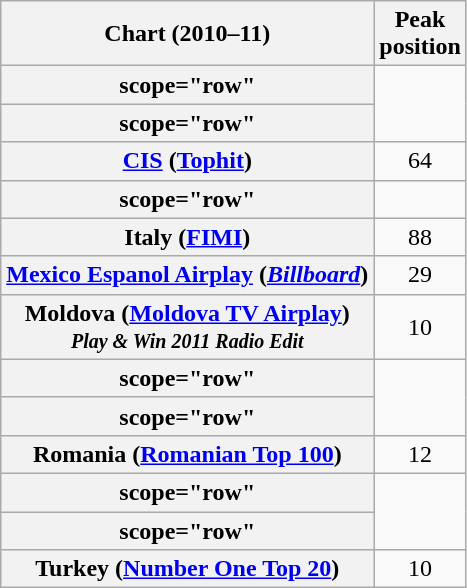<table class="wikitable plainrowheaders sortable" style="text-align:center;">
<tr>
<th scope="col">Chart (2010–11)</th>
<th scope="col">Peak<br>position</th>
</tr>
<tr>
<th>scope="row"</th>
</tr>
<tr>
<th>scope="row"</th>
</tr>
<tr>
<th scope="row"><a href='#'>CIS</a> (<a href='#'>Tophit</a>)</th>
<td>64</td>
</tr>
<tr>
<th>scope="row"</th>
</tr>
<tr>
<th scope="row">Italy (<a href='#'>FIMI</a>)</th>
<td>88</td>
</tr>
<tr>
<th scope="row"><a href='#'>Mexico Espanol Airplay</a> (<em><a href='#'>Billboard</a></em>)</th>
<td>29</td>
</tr>
<tr>
<th scope="row">Moldova (<a href='#'>Moldova TV Airplay</a>)<br><small><em>Play & Win 2011 Radio Edit</em></small></th>
<td>10</td>
</tr>
<tr>
<th>scope="row"</th>
</tr>
<tr>
<th>scope="row"</th>
</tr>
<tr>
<th scope="row">Romania (<a href='#'>Romanian Top 100</a>)</th>
<td>12</td>
</tr>
<tr>
<th>scope="row"</th>
</tr>
<tr>
<th>scope="row"</th>
</tr>
<tr>
<th scope="row">Turkey (<a href='#'>Number One Top 20</a>)</th>
<td>10</td>
</tr>
</table>
